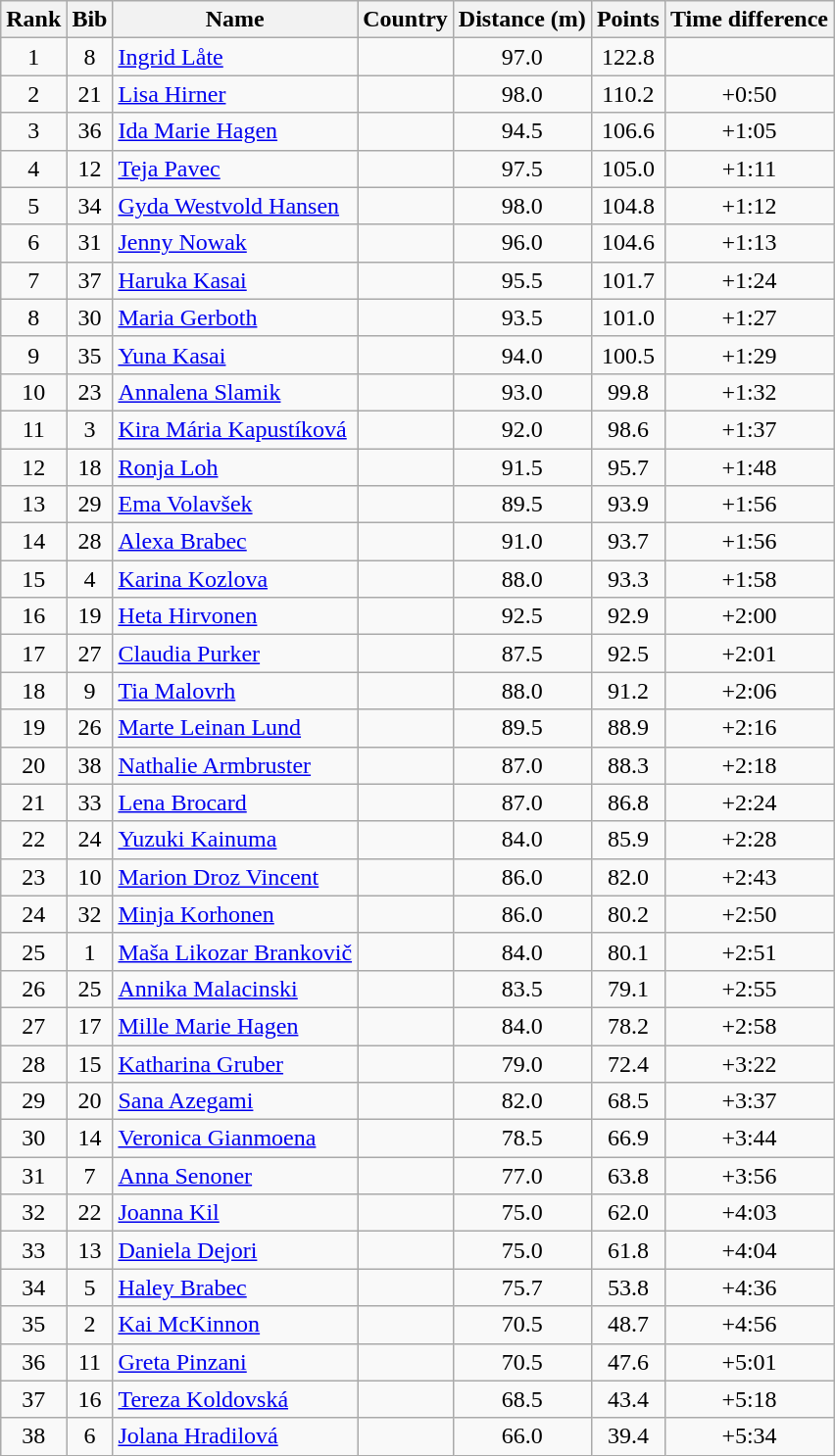<table class="wikitable sortable" style="text-align:center">
<tr>
<th>Rank</th>
<th>Bib</th>
<th>Name</th>
<th>Country</th>
<th>Distance (m)</th>
<th>Points</th>
<th>Time difference</th>
</tr>
<tr>
<td>1</td>
<td>8</td>
<td align=left><a href='#'>Ingrid Låte</a></td>
<td align=left></td>
<td>97.0</td>
<td>122.8</td>
<td></td>
</tr>
<tr>
<td>2</td>
<td>21</td>
<td align=left><a href='#'>Lisa Hirner</a></td>
<td align=left></td>
<td>98.0</td>
<td>110.2</td>
<td>+0:50</td>
</tr>
<tr>
<td>3</td>
<td>36</td>
<td align=left><a href='#'>Ida Marie Hagen</a></td>
<td align=left></td>
<td>94.5</td>
<td>106.6</td>
<td>+1:05</td>
</tr>
<tr>
<td>4</td>
<td>12</td>
<td align=left><a href='#'>Teja Pavec</a></td>
<td align=left></td>
<td>97.5</td>
<td>105.0</td>
<td>+1:11</td>
</tr>
<tr>
<td>5</td>
<td>34</td>
<td align=left><a href='#'>Gyda Westvold Hansen</a></td>
<td align=left></td>
<td>98.0</td>
<td>104.8</td>
<td>+1:12</td>
</tr>
<tr>
<td>6</td>
<td>31</td>
<td align=left><a href='#'>Jenny Nowak</a></td>
<td align=left></td>
<td>96.0</td>
<td>104.6</td>
<td>+1:13</td>
</tr>
<tr>
<td>7</td>
<td>37</td>
<td align=left><a href='#'>Haruka Kasai</a></td>
<td align=left></td>
<td>95.5</td>
<td>101.7</td>
<td>+1:24</td>
</tr>
<tr>
<td>8</td>
<td>30</td>
<td align=left><a href='#'>Maria Gerboth</a></td>
<td align=left></td>
<td>93.5</td>
<td>101.0</td>
<td>+1:27</td>
</tr>
<tr>
<td>9</td>
<td>35</td>
<td align=left><a href='#'>Yuna Kasai</a></td>
<td align=left></td>
<td>94.0</td>
<td>100.5</td>
<td>+1:29</td>
</tr>
<tr>
<td>10</td>
<td>23</td>
<td align=left><a href='#'>Annalena Slamik</a></td>
<td align=left></td>
<td>93.0</td>
<td>99.8</td>
<td>+1:32</td>
</tr>
<tr>
<td>11</td>
<td>3</td>
<td align=left><a href='#'>Kira Mária Kapustíková</a></td>
<td align=left></td>
<td>92.0</td>
<td>98.6</td>
<td>+1:37</td>
</tr>
<tr>
<td>12</td>
<td>18</td>
<td align=left><a href='#'>Ronja Loh</a></td>
<td align=left></td>
<td>91.5</td>
<td>95.7</td>
<td>+1:48</td>
</tr>
<tr>
<td>13</td>
<td>29</td>
<td align=left><a href='#'>Ema Volavšek</a></td>
<td align=left></td>
<td>89.5</td>
<td>93.9</td>
<td>+1:56</td>
</tr>
<tr>
<td>14</td>
<td>28</td>
<td align=left><a href='#'>Alexa Brabec</a></td>
<td align=left></td>
<td>91.0</td>
<td>93.7</td>
<td>+1:56</td>
</tr>
<tr>
<td>15</td>
<td>4</td>
<td align=left><a href='#'>Karina Kozlova</a></td>
<td align=left></td>
<td>88.0</td>
<td>93.3</td>
<td>+1:58</td>
</tr>
<tr>
<td>16</td>
<td>19</td>
<td align=left><a href='#'>Heta Hirvonen</a></td>
<td align=left></td>
<td>92.5</td>
<td>92.9</td>
<td>+2:00</td>
</tr>
<tr>
<td>17</td>
<td>27</td>
<td align=left><a href='#'>Claudia Purker</a></td>
<td align=left></td>
<td>87.5</td>
<td>92.5</td>
<td>+2:01</td>
</tr>
<tr>
<td>18</td>
<td>9</td>
<td align=left><a href='#'>Tia Malovrh</a></td>
<td align=left></td>
<td>88.0</td>
<td>91.2</td>
<td>+2:06</td>
</tr>
<tr>
<td>19</td>
<td>26</td>
<td align=left><a href='#'>Marte Leinan Lund</a></td>
<td align=left></td>
<td>89.5</td>
<td>88.9</td>
<td>+2:16</td>
</tr>
<tr>
<td>20</td>
<td>38</td>
<td align=left><a href='#'>Nathalie Armbruster</a></td>
<td align=left></td>
<td>87.0</td>
<td>88.3</td>
<td>+2:18</td>
</tr>
<tr>
<td>21</td>
<td>33</td>
<td align=left><a href='#'>Lena Brocard</a></td>
<td align=left></td>
<td>87.0</td>
<td>86.8</td>
<td>+2:24</td>
</tr>
<tr>
<td>22</td>
<td>24</td>
<td align=left><a href='#'>Yuzuki Kainuma</a></td>
<td align=left></td>
<td>84.0</td>
<td>85.9</td>
<td>+2:28</td>
</tr>
<tr>
<td>23</td>
<td>10</td>
<td align=left><a href='#'>Marion Droz Vincent</a></td>
<td align=left></td>
<td>86.0</td>
<td>82.0</td>
<td>+2:43</td>
</tr>
<tr>
<td>24</td>
<td>32</td>
<td align=left><a href='#'>Minja Korhonen</a></td>
<td align=left></td>
<td>86.0</td>
<td>80.2</td>
<td>+2:50</td>
</tr>
<tr>
<td>25</td>
<td>1</td>
<td align=left><a href='#'>Maša Likozar Brankovič</a></td>
<td align=left></td>
<td>84.0</td>
<td>80.1</td>
<td>+2:51</td>
</tr>
<tr>
<td>26</td>
<td>25</td>
<td align=left><a href='#'>Annika Malacinski</a></td>
<td align=left></td>
<td>83.5</td>
<td>79.1</td>
<td>+2:55</td>
</tr>
<tr>
<td>27</td>
<td>17</td>
<td align=left><a href='#'>Mille Marie Hagen</a></td>
<td align=left></td>
<td>84.0</td>
<td>78.2</td>
<td>+2:58</td>
</tr>
<tr>
<td>28</td>
<td>15</td>
<td align=left><a href='#'>Katharina Gruber</a></td>
<td align=left></td>
<td>79.0</td>
<td>72.4</td>
<td>+3:22</td>
</tr>
<tr>
<td>29</td>
<td>20</td>
<td align=left><a href='#'>Sana Azegami</a></td>
<td align=left></td>
<td>82.0</td>
<td>68.5</td>
<td>+3:37</td>
</tr>
<tr>
<td>30</td>
<td>14</td>
<td align=left><a href='#'>Veronica Gianmoena</a></td>
<td align=left></td>
<td>78.5</td>
<td>66.9</td>
<td>+3:44</td>
</tr>
<tr>
<td>31</td>
<td>7</td>
<td align=left><a href='#'>Anna Senoner</a></td>
<td align=left></td>
<td>77.0</td>
<td>63.8</td>
<td>+3:56</td>
</tr>
<tr>
<td>32</td>
<td>22</td>
<td align=left><a href='#'>Joanna Kil</a></td>
<td align=left></td>
<td>75.0</td>
<td>62.0</td>
<td>+4:03</td>
</tr>
<tr>
<td>33</td>
<td>13</td>
<td align=left><a href='#'>Daniela Dejori</a></td>
<td align=left></td>
<td>75.0</td>
<td>61.8</td>
<td>+4:04</td>
</tr>
<tr>
<td>34</td>
<td>5</td>
<td align=left><a href='#'>Haley Brabec</a></td>
<td align=left></td>
<td>75.7</td>
<td>53.8</td>
<td>+4:36</td>
</tr>
<tr>
<td>35</td>
<td>2</td>
<td align=left><a href='#'>Kai McKinnon</a></td>
<td align=left></td>
<td>70.5</td>
<td>48.7</td>
<td>+4:56</td>
</tr>
<tr>
<td>36</td>
<td>11</td>
<td align=left><a href='#'>Greta Pinzani</a></td>
<td align=left></td>
<td>70.5</td>
<td>47.6</td>
<td>+5:01</td>
</tr>
<tr>
<td>37</td>
<td>16</td>
<td align=left><a href='#'>Tereza Koldovská</a></td>
<td align=left></td>
<td>68.5</td>
<td>43.4</td>
<td>+5:18</td>
</tr>
<tr>
<td>38</td>
<td>6</td>
<td align=left><a href='#'>Jolana Hradilová</a></td>
<td align=left></td>
<td>66.0</td>
<td>39.4</td>
<td>+5:34</td>
</tr>
</table>
